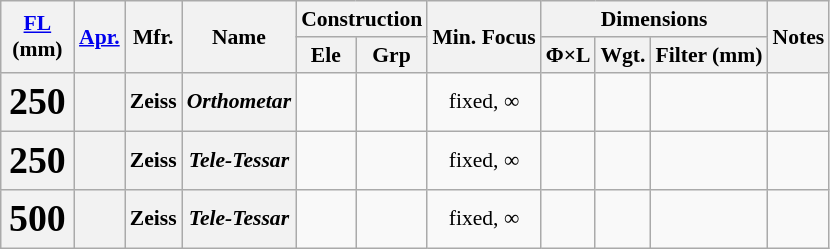<table class="wikitable sortable" style="font-size:90%;text-align:center;">
<tr>
<th rowspan=2><a href='#'>FL</a><br>(mm)</th>
<th rowspan=2><a href='#'>Apr.</a></th>
<th rowspan=2>Mfr.</th>
<th rowspan=2>Name</th>
<th colspan=2>Construction</th>
<th rowspan=2>Min. Focus</th>
<th colspan=3>Dimensions</th>
<th rowspan=2 class="unsortable">Notes</th>
</tr>
<tr>
<th>Ele</th>
<th>Grp</th>
<th>Φ×L</th>
<th>Wgt.</th>
<th>Filter (mm)</th>
</tr>
<tr>
<th style="font-size:175%;">250</th>
<th></th>
<th>Zeiss</th>
<th><em>Orthometar</em></th>
<td></td>
<td></td>
<td>fixed, ∞</td>
<td></td>
<td></td>
<td></td>
<td style="font-size:90%;text-align:left"></td>
</tr>
<tr>
<th style="font-size:175%;">250</th>
<th></th>
<th>Zeiss</th>
<th><em>Tele-Tessar</em></th>
<td></td>
<td></td>
<td>fixed, ∞</td>
<td></td>
<td></td>
<td></td>
<td style="font-size:90%;text-align:left"></td>
</tr>
<tr>
<th style="font-size:175%;">500</th>
<th></th>
<th>Zeiss</th>
<th><em>Tele-Tessar</em></th>
<td></td>
<td></td>
<td>fixed, ∞</td>
<td></td>
<td></td>
<td></td>
<td style="font-size:90%;text-align:left"></td>
</tr>
</table>
